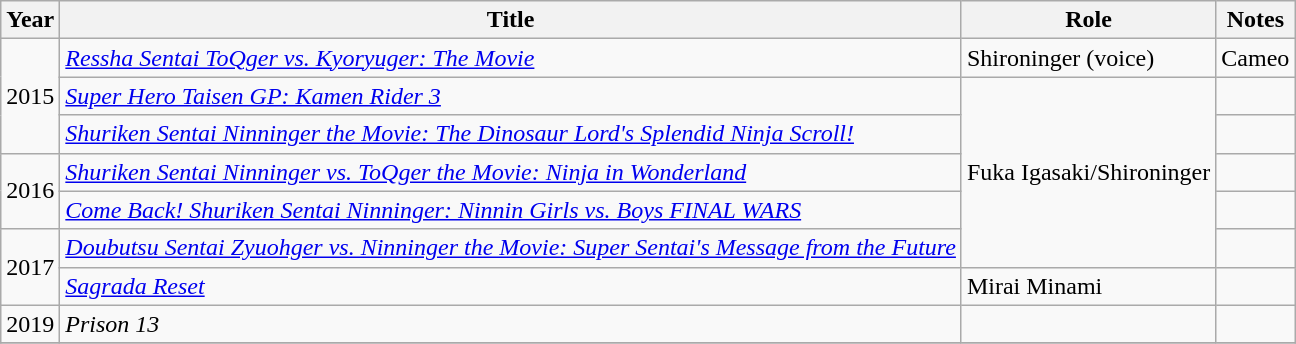<table class="wikitable">
<tr>
<th>Year</th>
<th>Title</th>
<th>Role</th>
<th>Notes</th>
</tr>
<tr>
<td rowspan="3">2015</td>
<td><em><a href='#'>Ressha Sentai ToQger vs. Kyoryuger: The Movie</a></em></td>
<td>Shironinger (voice)</td>
<td>Cameo</td>
</tr>
<tr>
<td><em><a href='#'>Super Hero Taisen GP: Kamen Rider 3</a></em></td>
<td rowspan="5">Fuka Igasaki/Shironinger</td>
<td></td>
</tr>
<tr>
<td><em><a href='#'>Shuriken Sentai Ninninger the Movie: The Dinosaur Lord's Splendid Ninja Scroll!</a></em></td>
<td></td>
</tr>
<tr>
<td rowspan="2">2016</td>
<td><em><a href='#'>Shuriken Sentai Ninninger vs. ToQger the Movie: Ninja in Wonderland</a></em></td>
<td></td>
</tr>
<tr>
<td><em><a href='#'>Come Back! Shuriken Sentai Ninninger: Ninnin Girls vs. Boys FINAL WARS</a></em></td>
<td></td>
</tr>
<tr>
<td rowspan="2">2017</td>
<td><em><a href='#'>Doubutsu Sentai Zyuohger vs. Ninninger the Movie: Super Sentai's Message from the Future</a></em></td>
<td></td>
</tr>
<tr>
<td><em><a href='#'>Sagrada Reset</a></em></td>
<td>Mirai Minami</td>
<td></td>
</tr>
<tr>
<td>2019</td>
<td><em>Prison 13</em></td>
<td></td>
<td></td>
</tr>
<tr>
</tr>
</table>
